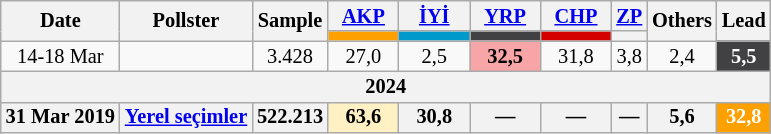<table class="wikitable mw-collapsible" style="text-align:center; font-size:85%; line-height:14px;">
<tr>
<th rowspan="2">Date</th>
<th rowspan="2">Pollster</th>
<th rowspan="2">Sample</th>
<th style="width:3em;"><a href='#'>AKP</a></th>
<th style="width:3em;"><a href='#'>İYİ</a></th>
<th style="width:3em;"><a href='#'>YRP</a></th>
<th style="width:3em;"><a href='#'>CHP</a></th>
<th><a href='#'>ZP</a></th>
<th rowspan="2">Others</th>
<th rowspan="2">Lead</th>
</tr>
<tr>
<th style="background:#fda000;"></th>
<th style="background:#0099cc;"></th>
<th style="background:#414042;"></th>
<th style="background:#d40000;"></th>
<th></th>
</tr>
<tr>
<td>14-18 Mar</td>
<td></td>
<td>3.428</td>
<td>27,0</td>
<td>2,5</td>
<td style="background:#f8a5a7"><strong>32,5</strong></td>
<td>31,8</td>
<td>3,8</td>
<td>2,4</td>
<th style="background:#414042; color:white;">5,5</th>
</tr>
<tr>
<th colspan="10">2024</th>
</tr>
<tr>
<th>31 Mar 2019</th>
<th><a href='#'>Yerel seçimler</a></th>
<th>522.213</th>
<td style="background:#FFF1C4"><strong>63,6</strong></td>
<th>30,8</th>
<th>—</th>
<th>—</th>
<th>—</th>
<th>5,6</th>
<th style="background:#fda000; color:white;">32,8</th>
</tr>
</table>
